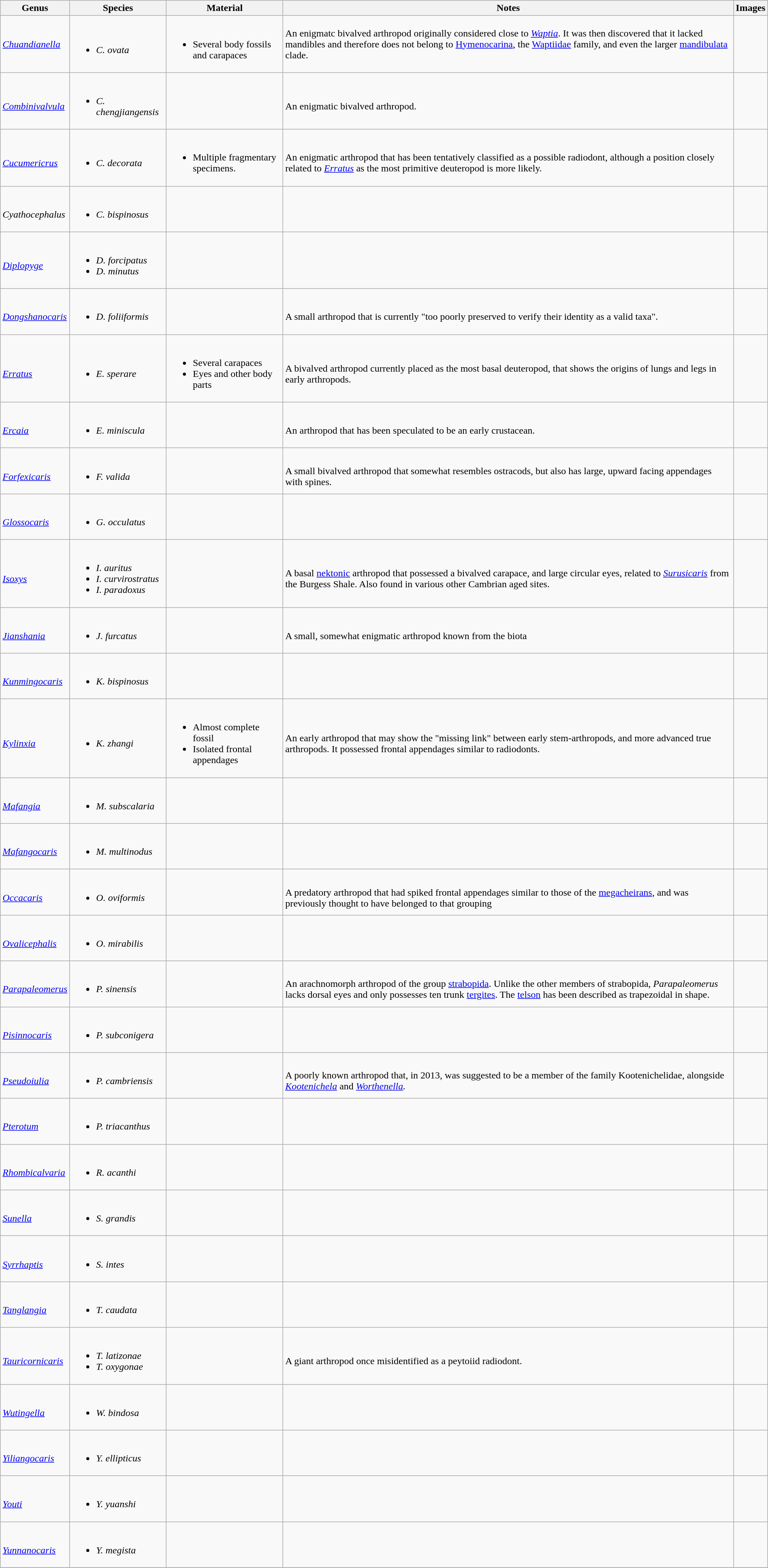<table class="wikitable" style="margin:auto;width:100%;">
<tr>
<th>Genus</th>
<th>Species</th>
<th>Material</th>
<th>Notes</th>
<th>Images</th>
</tr>
<tr>
<td><em><a href='#'>Chuandianella</a></em></td>
<td><br><ul><li><em>C. ovata</em></li></ul></td>
<td><br><ul><li>Several body fossils and carapaces</li></ul></td>
<td>An enigmatc bivalved arthropod originally considered close to <em><a href='#'>Waptia</a></em>. It was then discovered that it lacked mandibles and therefore does not belong to <a href='#'>Hymenocarina</a>, the <a href='#'>Waptiidae</a> family, and even the larger <a href='#'>mandibulata</a> clade.</td>
<td></td>
</tr>
<tr>
<td><br><em><a href='#'>Combinivalvula</a></em></td>
<td><br><ul><li><em>C. chengjiangensis</em></li></ul></td>
<td></td>
<td><br>An enigmatic bivalved arthropod.</td>
<td></td>
</tr>
<tr>
<td><br><em><a href='#'>Cucumericrus</a></em></td>
<td><br><ul><li><em>C. decorata</em></li></ul></td>
<td><br><ul><li>Multiple fragmentary specimens.</li></ul></td>
<td><br>An enigmatic arthropod that has been tentatively classified as a possible radiodont, although a position closely related to <em><a href='#'>Erratus</a></em> as the most primitive deuteropod is more likely.</td>
<td><br></td>
</tr>
<tr>
<td><br><em>Cyathocephalus</em></td>
<td><br><ul><li><em>C. bispinosus</em></li></ul></td>
<td></td>
<td></td>
<td></td>
</tr>
<tr>
<td><br><em><a href='#'>Diplopyge</a></em></td>
<td><br><ul><li><em>D. forcipatus</em></li><li><em>D. minutus</em></li></ul></td>
<td></td>
<td></td>
<td></td>
</tr>
<tr>
<td><br><em><a href='#'>Dongshanocaris</a></em></td>
<td><br><ul><li><em>D. foliiformis</em></li></ul></td>
<td></td>
<td><br>A small arthropod that is currently "too poorly preserved to verify their identity as a valid taxa".</td>
<td></td>
</tr>
<tr>
<td><br><em><a href='#'>Erratus</a></em></td>
<td><br><ul><li><em>E. sperare</em></li></ul></td>
<td><br><ul><li>Several carapaces</li><li>Eyes and other body parts</li></ul></td>
<td><br>A bivalved arthropod currently placed as the most basal deuteropod, that shows the origins of lungs and legs in early arthropods.</td>
<td></td>
</tr>
<tr>
<td><br><em><a href='#'>Ercaia</a></em></td>
<td><br><ul><li><em>E. miniscula</em></li></ul></td>
<td></td>
<td><br>An arthropod that has been speculated to be an early crustacean.</td>
<td></td>
</tr>
<tr>
<td><br><em><a href='#'>Forfexicaris</a></em></td>
<td><br><ul><li><em>F. valida</em></li></ul></td>
<td></td>
<td><br>A small bivalved arthropod that somewhat resembles ostracods, but also has large, upward facing appendages with spines.</td>
<td><br></td>
</tr>
<tr>
<td><br><em><a href='#'>Glossocaris</a></em></td>
<td><br><ul><li><em>G. occulatus</em></li></ul></td>
<td></td>
<td></td>
<td></td>
</tr>
<tr>
<td><br><em><a href='#'>Isoxys</a></em></td>
<td><br><ul><li><em>I. auritus</em></li><li><em>I. curvirostratus</em></li><li><em>I. paradoxus</em></li></ul></td>
<td></td>
<td><br>A basal <a href='#'>nektonic</a> arthropod that possessed a bivalved carapace, and large circular eyes, related to <em><a href='#'>Surusicaris</a></em> from the Burgess Shale. Also found in various other Cambrian aged sites.</td>
<td></td>
</tr>
<tr>
<td><br><em><a href='#'>Jianshania</a></em></td>
<td><br><ul><li><em>J. furcatus</em></li></ul></td>
<td></td>
<td><br>A small, somewhat enigmatic arthropod known from the biota</td>
<td><br></td>
</tr>
<tr>
<td><br><em><a href='#'>Kunmingocaris</a></em></td>
<td><br><ul><li><em>K. bispinosus</em></li></ul></td>
<td></td>
<td></td>
<td></td>
</tr>
<tr>
<td><br><em><a href='#'>Kylinxia</a></em></td>
<td><br><ul><li><em>K. zhangi</em></li></ul></td>
<td><br><ul><li>Almost complete fossil</li><li>Isolated frontal appendages</li></ul></td>
<td><br>An early arthropod that may show the "missing link" between early stem-arthropods, and more advanced true arthropods. It possessed frontal appendages similar to radiodonts.</td>
<td><br></td>
</tr>
<tr>
<td><br><em><a href='#'>Mafangia</a></em></td>
<td><br><ul><li><em>M. subscalaria</em></li></ul></td>
<td></td>
<td></td>
<td></td>
</tr>
<tr>
<td><br><em><a href='#'>Mafangocaris</a></em></td>
<td><br><ul><li><em>M. multinodus</em></li></ul></td>
<td></td>
<td></td>
<td></td>
</tr>
<tr>
<td><br><em><a href='#'>Occacaris</a></em></td>
<td><br><ul><li><em>O. oviformis</em></li></ul></td>
<td></td>
<td><br>A predatory arthropod that had spiked frontal appendages similar to those of the <a href='#'>megacheirans</a>, and was previously thought to have belonged to that grouping</td>
<td><br></td>
</tr>
<tr>
<td><br><em><a href='#'>Ovalicephalis</a></em></td>
<td><br><ul><li><em>O. mirabilis</em></li></ul></td>
<td></td>
<td></td>
<td></td>
</tr>
<tr>
<td><br><em><a href='#'>Parapaleomerus</a></em></td>
<td><br><ul><li><em>P. sinensis</em></li></ul></td>
<td></td>
<td><br>An arachnomorph arthropod of the group <a href='#'>strabopida</a>. Unlike the other members of strabopida, <em>Parapaleomerus</em> lacks dorsal eyes and only possesses ten trunk <a href='#'>tergites</a>. The <a href='#'>telson</a> has been described as trapezoidal in shape.</td>
<td><br></td>
</tr>
<tr>
<td><br><em><a href='#'>Pisinnocaris</a></em></td>
<td><br><ul><li><em>P. subconigera</em></li></ul></td>
<td></td>
<td></td>
<td></td>
</tr>
<tr>
<td><br><em><a href='#'>Pseudoiulia</a></em></td>
<td><br><ul><li><em>P. cambriensis</em></li></ul></td>
<td></td>
<td><br>A poorly known arthropod that, in 2013, was suggested to be a member of the family Kootenichelidae, alongside <em><a href='#'>Kootenichela</a></em> and <em><a href='#'>Worthenella</a>.</em></td>
<td></td>
</tr>
<tr>
<td><br><em><a href='#'>Pterotum</a></em></td>
<td><br><ul><li><em>P. triacanthus</em></li></ul></td>
<td></td>
<td></td>
<td></td>
</tr>
<tr>
<td><br><em><a href='#'>Rhombicalvaria</a></em></td>
<td><br><ul><li><em>R. acanthi</em></li></ul></td>
<td></td>
<td></td>
<td></td>
</tr>
<tr>
<td><br><em><a href='#'>Sunella</a></em></td>
<td><br><ul><li><em>S. grandis</em></li></ul></td>
<td></td>
<td></td>
<td></td>
</tr>
<tr>
<td><br><em><a href='#'>Syrrhaptis</a></em></td>
<td><br><ul><li><em>S. intes</em></li></ul></td>
<td></td>
<td></td>
<td></td>
</tr>
<tr>
<td><br><em><a href='#'>Tanglangia</a></em></td>
<td><br><ul><li><em>T. caudata</em></li></ul></td>
<td></td>
<td></td>
<td></td>
</tr>
<tr>
<td><br><em><a href='#'>Tauricornicaris</a></em></td>
<td><br><ul><li><em>T. latizonae</em></li><li><em>T. oxygonae</em></li></ul></td>
<td></td>
<td><br>A giant arthropod once misidentified as a peytoiid radiodont.</td>
<td></td>
</tr>
<tr>
<td><br><em><a href='#'>Wutingella</a></em></td>
<td><br><ul><li><em>W. bindosa</em></li></ul></td>
<td></td>
<td></td>
<td></td>
</tr>
<tr>
<td><br><em><a href='#'>Yiliangocaris</a></em></td>
<td><br><ul><li><em>Y. ellipticus</em></li></ul></td>
<td></td>
<td></td>
<td></td>
</tr>
<tr>
<td><br><em><a href='#'>Youti</a></em></td>
<td><br><ul><li><em>Y. yuanshi</em></li></ul></td>
<td></td>
<td></td>
<td></td>
</tr>
<tr>
<td><br><em><a href='#'>Yunnanocaris</a></em></td>
<td><br><ul><li><em>Y. megista</em></li></ul></td>
<td></td>
<td></td>
<td></td>
</tr>
<tr>
</tr>
</table>
